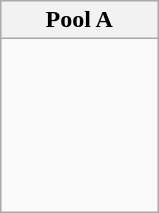<table class="wikitable">
<tr>
<th width=50%>Pool A</th>
</tr>
<tr>
<td><br> <br>
 <br>
 <br>
 <br>
 <br>
</td>
</tr>
</table>
